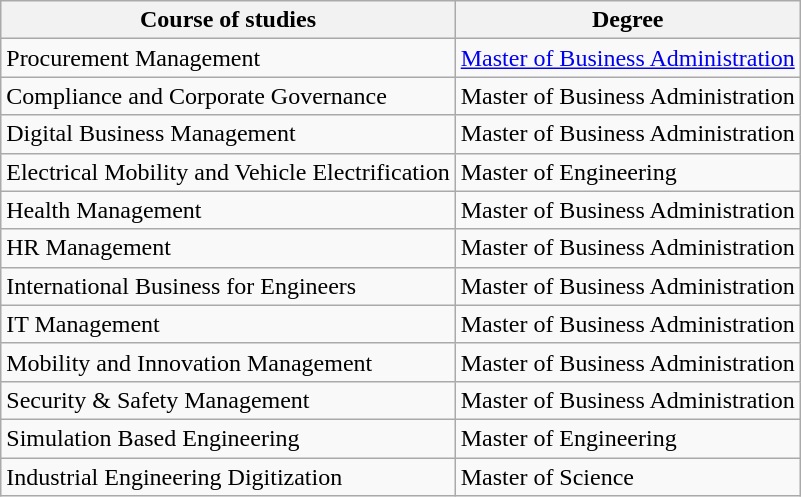<table class="wikitable">
<tr>
<th>Course of studies</th>
<th>Degree</th>
</tr>
<tr>
<td>Procurement Management</td>
<td><a href='#'>Master of Business Administration</a></td>
</tr>
<tr>
<td>Compliance and Corporate Governance</td>
<td>Master of Business Administration</td>
</tr>
<tr>
<td>Digital Business Management</td>
<td>Master of Business Administration</td>
</tr>
<tr>
<td>Electrical Mobility and Vehicle Electrification</td>
<td>Master of Engineering</td>
</tr>
<tr>
<td>Health Management</td>
<td>Master of Business Administration</td>
</tr>
<tr>
<td>HR Management</td>
<td>Master of Business Administration</td>
</tr>
<tr>
<td>International Business for Engineers</td>
<td>Master of Business Administration</td>
</tr>
<tr>
<td>IT Management</td>
<td>Master of Business Administration</td>
</tr>
<tr>
<td>Mobility and Innovation Management</td>
<td>Master of Business Administration</td>
</tr>
<tr>
<td>Security & Safety Management</td>
<td>Master of Business Administration</td>
</tr>
<tr>
<td>Simulation Based Engineering</td>
<td>Master of Engineering</td>
</tr>
<tr>
<td>Industrial Engineering Digitization</td>
<td>Master of Science</td>
</tr>
</table>
